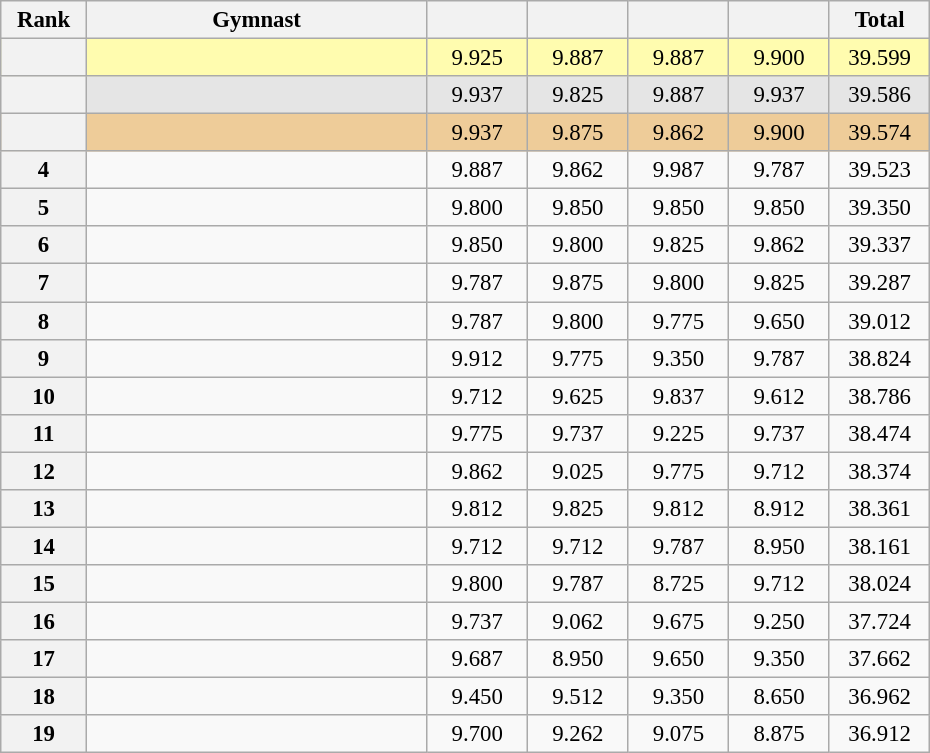<table class="wikitable sortable" style="text-align:center; font-size:95%">
<tr>
<th scope="col" style="width:50px;">Rank</th>
<th scope="col" style="width:220px;">Gymnast</th>
<th scope="col" style="width:60px;"></th>
<th scope="col" style="width:60px;"></th>
<th scope="col" style="width:60px;"></th>
<th scope="col" style="width:60px;"></th>
<th scope="col" style="width:60px;">Total</th>
</tr>
<tr style="background:#fffcaf;">
<th scope=row style="text-align:center"></th>
<td align=left></td>
<td>9.925</td>
<td>9.887</td>
<td>9.887</td>
<td>9.900</td>
<td>39.599</td>
</tr>
<tr style="background:#e5e5e5;">
<th scope=row style="text-align:center"></th>
<td align=left></td>
<td>9.937</td>
<td>9.825</td>
<td>9.887</td>
<td>9.937</td>
<td>39.586</td>
</tr>
<tr style="background:#ec9;">
<th scope=row style="text-align:center"></th>
<td align=left></td>
<td>9.937</td>
<td>9.875</td>
<td>9.862</td>
<td>9.900</td>
<td>39.574</td>
</tr>
<tr>
<th scope=row style="text-align:center">4</th>
<td align=left></td>
<td>9.887</td>
<td>9.862</td>
<td>9.987</td>
<td>9.787</td>
<td>39.523</td>
</tr>
<tr>
<th scope=row style="text-align:center">5</th>
<td align=left></td>
<td>9.800</td>
<td>9.850</td>
<td>9.850</td>
<td>9.850</td>
<td>39.350</td>
</tr>
<tr>
<th scope=row style="text-align:center">6</th>
<td align=left></td>
<td>9.850</td>
<td>9.800</td>
<td>9.825</td>
<td>9.862</td>
<td>39.337</td>
</tr>
<tr>
<th scope=row style="text-align:center">7</th>
<td align=left></td>
<td>9.787</td>
<td>9.875</td>
<td>9.800</td>
<td>9.825</td>
<td>39.287</td>
</tr>
<tr>
<th scope=row style="text-align:center">8</th>
<td align=left></td>
<td>9.787</td>
<td>9.800</td>
<td>9.775</td>
<td>9.650</td>
<td>39.012</td>
</tr>
<tr>
<th scope=row style="text-align:center">9</th>
<td align=left></td>
<td>9.912</td>
<td>9.775</td>
<td>9.350</td>
<td>9.787</td>
<td>38.824</td>
</tr>
<tr>
<th scope=row style="text-align:center">10</th>
<td align=left></td>
<td>9.712</td>
<td>9.625</td>
<td>9.837</td>
<td>9.612</td>
<td>38.786</td>
</tr>
<tr>
<th scope=row style="text-align:center">11</th>
<td align=left></td>
<td>9.775</td>
<td>9.737</td>
<td>9.225</td>
<td>9.737</td>
<td>38.474</td>
</tr>
<tr>
<th scope=row style="text-align:center">12</th>
<td align=left></td>
<td>9.862</td>
<td>9.025</td>
<td>9.775</td>
<td>9.712</td>
<td>38.374</td>
</tr>
<tr>
<th scope=row style="text-align:center">13</th>
<td align=left></td>
<td>9.812</td>
<td>9.825</td>
<td>9.812</td>
<td>8.912</td>
<td>38.361</td>
</tr>
<tr>
<th scope=row style="text-align:center">14</th>
<td align=left></td>
<td>9.712</td>
<td>9.712</td>
<td>9.787</td>
<td>8.950</td>
<td>38.161</td>
</tr>
<tr>
<th scope=row style="text-align:center">15</th>
<td align=left></td>
<td>9.800</td>
<td>9.787</td>
<td>8.725</td>
<td>9.712</td>
<td>38.024</td>
</tr>
<tr>
<th scope=row style="text-align:center">16</th>
<td align=left></td>
<td>9.737</td>
<td>9.062</td>
<td>9.675</td>
<td>9.250</td>
<td>37.724</td>
</tr>
<tr>
<th scope=row style="text-align:center">17</th>
<td align=left></td>
<td>9.687</td>
<td>8.950</td>
<td>9.650</td>
<td>9.350</td>
<td>37.662</td>
</tr>
<tr>
<th scope=row style="text-align:center">18</th>
<td align=left></td>
<td>9.450</td>
<td>9.512</td>
<td>9.350</td>
<td>8.650</td>
<td>36.962</td>
</tr>
<tr>
<th scope=row style="text-align:center">19</th>
<td align=left></td>
<td>9.700</td>
<td>9.262</td>
<td>9.075</td>
<td>8.875</td>
<td>36.912</td>
</tr>
</table>
